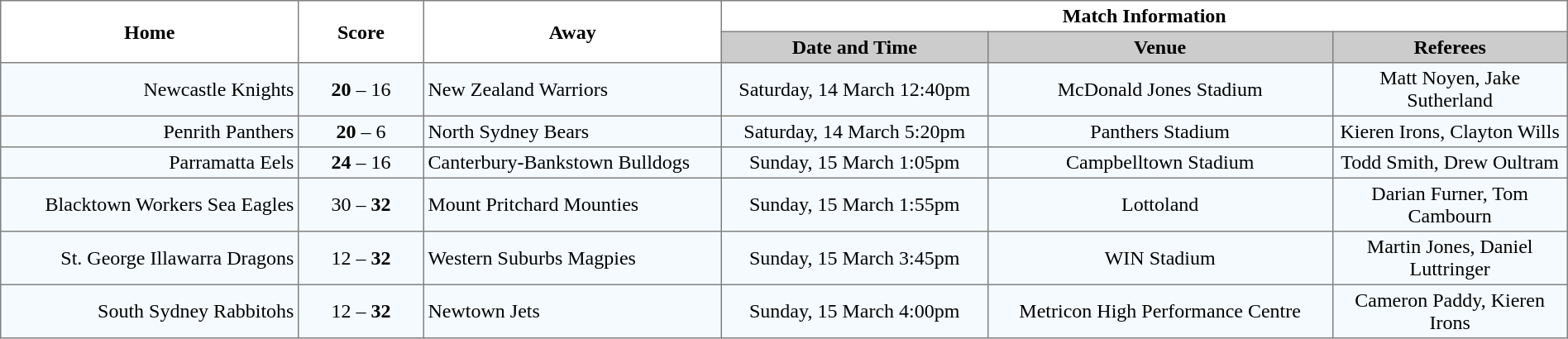<table width="100%" cellspacing="0" cellpadding="3" border="1" style="border-collapse:collapse;  text-align:center;">
<tr>
<th rowspan="2" width="19%">Home</th>
<th rowspan="2" width="8%">Score</th>
<th rowspan="2" width="19%">Away</th>
<th colspan="3">Match Information</th>
</tr>
<tr bgcolor="#CCCCCC">
<th width="17%">Date and Time</th>
<th width="22%">Venue</th>
<th width="50%">Referees</th>
</tr>
<tr style="text-align:center; background:#f5faff;">
<td align="right">Newcastle Knights <strong></strong></td>
<td><strong>20</strong> – 16</td>
<td align="left"> New Zealand Warriors</td>
<td>Saturday, 14 March 12:40pm</td>
<td>McDonald Jones Stadium</td>
<td>Matt Noyen, Jake Sutherland</td>
</tr>
<tr style="text-align:center; background:#f5faff;">
<td align="right">Penrith Panthers </td>
<td><strong>20</strong> – 6</td>
<td align="left"> North Sydney Bears</td>
<td>Saturday, 14 March 5:20pm</td>
<td>Panthers Stadium</td>
<td>Kieren Irons, Clayton Wills</td>
</tr>
<tr style="text-align:center; background:#f5faff;">
<td align="right">Parramatta Eels </td>
<td><strong>24</strong> – 16</td>
<td align="left"> Canterbury-Bankstown Bulldogs</td>
<td>Sunday, 15 March 1:05pm</td>
<td>Campbelltown Stadium</td>
<td>Todd Smith, Drew Oultram</td>
</tr>
<tr style="text-align:center; background:#f5faff;">
<td align="right">Blacktown Workers Sea Eagles </td>
<td>30 – <strong>32</strong></td>
<td align="left"> Mount Pritchard Mounties</td>
<td>Sunday, 15 March 1:55pm</td>
<td>Lottoland</td>
<td>Darian Furner, Tom Cambourn</td>
</tr>
<tr style="text-align:center; background:#f5faff;">
<td align="right">St. George Illawarra Dragons </td>
<td>12 – <strong>32</strong></td>
<td align="left"> Western Suburbs Magpies</td>
<td>Sunday, 15 March 3:45pm</td>
<td>WIN Stadium</td>
<td>Martin Jones, Daniel Luttringer</td>
</tr>
<tr style="text-align:center; background:#f5faff;">
<td align="right">South Sydney Rabbitohs </td>
<td>12 – <strong>32</strong></td>
<td align="left"> Newtown Jets</td>
<td>Sunday, 15 March 4:00pm</td>
<td>Metricon High Performance Centre</td>
<td>Cameron Paddy, Kieren Irons</td>
</tr>
</table>
